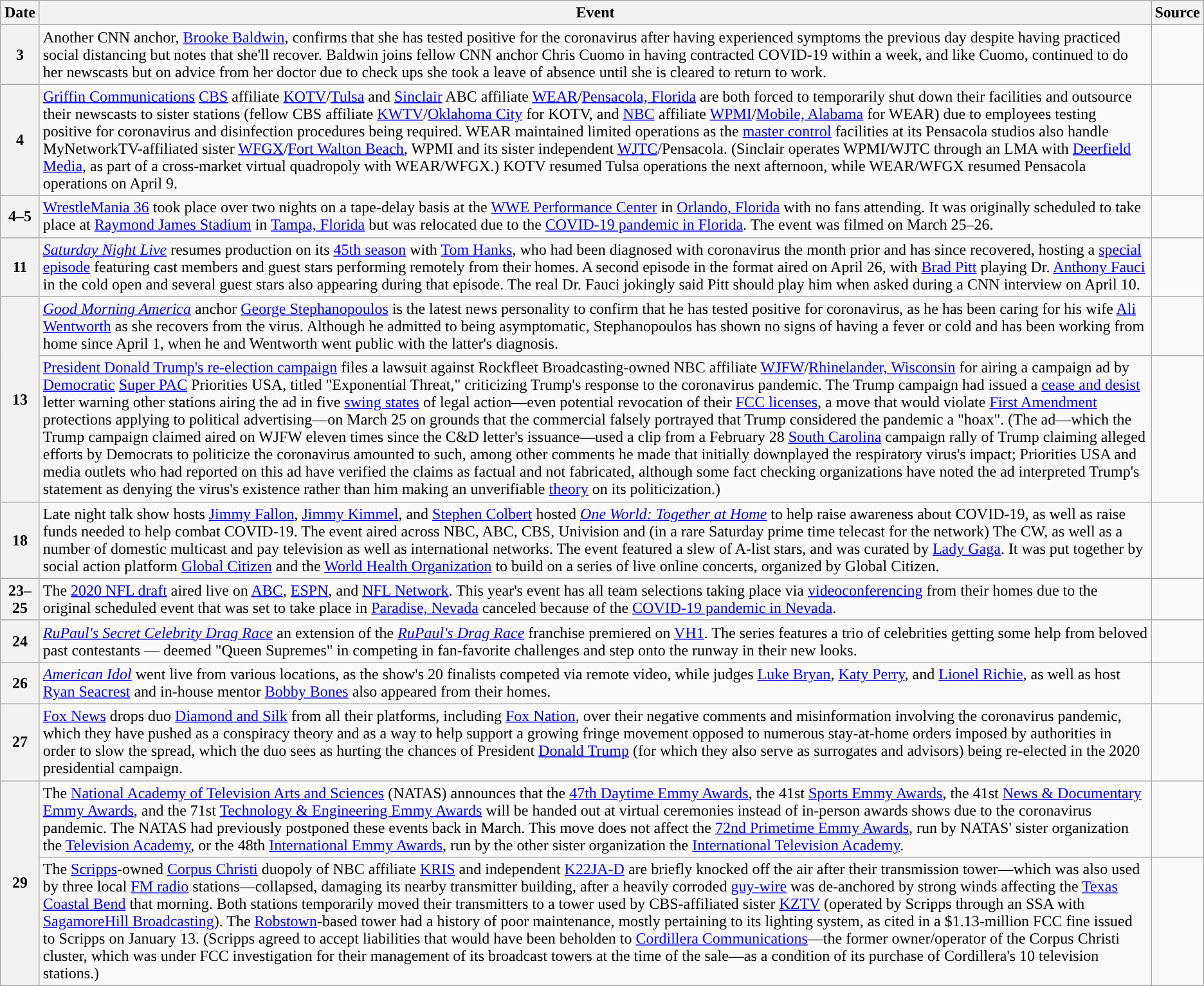<table class="wikitable">
<tr>
<th>Date</th>
<th>Event</th>
<th>Source</th>
</tr>
<tr>
<th>3</th>
<td>Another CNN anchor, <a href='#'>Brooke Baldwin</a>, confirms that she has tested positive for the coronavirus after having experienced symptoms the previous day despite having practiced social distancing but notes that she'll recover. Baldwin joins fellow CNN anchor Chris Cuomo in having contracted COVID-19 within a week, and like Cuomo, continued to do her newscasts but on advice from her doctor due to check ups she took a leave of absence until she is cleared to return to work.</td>
<td></td>
</tr>
<tr>
<th>4</th>
<td><a href='#'>Griffin Communications</a> <a href='#'>CBS</a> affiliate <a href='#'>KOTV</a>/<a href='#'>Tulsa</a> and <a href='#'>Sinclair</a> ABC affiliate <a href='#'>WEAR</a>/<a href='#'>Pensacola, Florida</a> are both forced to temporarily shut down their facilities and outsource their newscasts to sister stations (fellow CBS affiliate <a href='#'>KWTV</a>/<a href='#'>Oklahoma City</a> for KOTV, and <a href='#'>NBC</a> affiliate <a href='#'>WPMI</a>/<a href='#'>Mobile, Alabama</a> for WEAR) due to employees testing positive for coronavirus and disinfection procedures being required. WEAR maintained limited operations as the <a href='#'>master control</a> facilities at its Pensacola studios also handle MyNetworkTV-affiliated sister <a href='#'>WFGX</a>/<a href='#'>Fort Walton Beach</a>, WPMI and its sister independent <a href='#'>WJTC</a>/Pensacola. (Sinclair operates WPMI/WJTC through an LMA with <a href='#'>Deerfield Media</a>, as part of a cross-market virtual quadropoly with WEAR/WFGX.) KOTV resumed Tulsa operations the next afternoon, while WEAR/WFGX resumed Pensacola operations on April 9.</td>
<td></td>
</tr>
<tr>
<th>4–5</th>
<td><a href='#'>WrestleMania 36</a> took place over two nights on a tape-delay basis at the <a href='#'>WWE Performance Center</a> in <a href='#'>Orlando, Florida</a> with no fans attending. It was originally scheduled to take place at <a href='#'>Raymond James Stadium</a> in <a href='#'>Tampa, Florida</a> but was relocated due to the <a href='#'>COVID-19 pandemic in Florida</a>. The event was filmed on March 25–26.</td>
<td></td>
</tr>
<tr>
<th>11</th>
<td><em><a href='#'>Saturday Night Live</a></em> resumes production on its <a href='#'>45th season</a> with <a href='#'>Tom Hanks</a>, who had been diagnosed with coronavirus the month prior and has since recovered, hosting a <a href='#'>special episode</a> featuring cast members and guest stars performing remotely from their homes.  A second episode in the format aired on April 26, with <a href='#'>Brad Pitt</a> playing Dr. <a href='#'>Anthony Fauci</a> in the cold open and several guest stars also appearing during that episode. The real Dr. Fauci jokingly said Pitt should play him when asked during a CNN interview on April 10.</td>
<td><br></td>
</tr>
<tr>
<th rowspan=2>13</th>
<td><em><a href='#'>Good Morning America</a></em> anchor <a href='#'>George Stephanopoulos</a> is the latest news personality to confirm that he has tested positive for coronavirus, as he has been caring for his wife <a href='#'>Ali Wentworth</a> as she recovers from the virus. Although he admitted to being asymptomatic, Stephanopoulos has shown no signs of having a fever or cold and has been working from home since April 1, when he and Wentworth went public with the latter's diagnosis.</td>
<td></td>
</tr>
<tr>
<td><a href='#'>President Donald Trump's re-election campaign</a> files a lawsuit against Rockfleet Broadcasting-owned NBC affiliate <a href='#'>WJFW</a>/<a href='#'>Rhinelander, Wisconsin</a> for airing a campaign ad by <a href='#'>Democratic</a> <a href='#'>Super PAC</a> Priorities USA, titled "Exponential Threat," criticizing Trump's response to the coronavirus pandemic. The Trump campaign had issued a <a href='#'>cease and desist</a> letter warning other stations airing the ad in five <a href='#'>swing states</a> of legal action—even potential revocation of their <a href='#'>FCC licenses</a>, a move that would violate <a href='#'>First Amendment</a> protections applying to political advertising—on March 25 on grounds that the commercial falsely portrayed that Trump considered the pandemic a "hoax". (The ad—which the Trump campaign claimed aired on WJFW eleven times since the C&D letter's issuance—used a clip from a February 28 <a href='#'>South Carolina</a> campaign rally of Trump claiming alleged efforts by Democrats to politicize the coronavirus amounted to such, among other comments he made that initially downplayed the respiratory virus's impact; Priorities USA and media outlets who had reported on this ad have verified the claims as factual and not fabricated, although some fact checking organizations have noted the ad interpreted Trump's statement as denying the virus's existence rather than him making an unverifiable <a href='#'>theory</a> on its politicization.)</td>
<td></td>
</tr>
<tr>
<th>18</th>
<td>Late night talk show hosts <a href='#'>Jimmy Fallon</a>, <a href='#'>Jimmy Kimmel</a>, and <a href='#'>Stephen Colbert</a> hosted <em><a href='#'>One World: Together at Home</a></em> to help raise awareness about COVID-19, as well as raise funds needed to help combat COVID-19. The event aired across NBC, ABC, CBS, Univision and (in a rare Saturday prime time telecast for the network) The CW, as well as a number of domestic multicast and pay television as well as international networks. The event featured a slew of A-list stars, and was curated by <a href='#'>Lady Gaga</a>. It was put together by social action platform <a href='#'>Global Citizen</a> and the <a href='#'>World Health Organization</a> to build on a series of live online concerts, organized by Global Citizen.</td>
<td></td>
</tr>
<tr>
<th>23–25</th>
<td>The <a href='#'>2020 NFL draft</a> aired live on <a href='#'>ABC</a>, <a href='#'>ESPN</a>, and <a href='#'>NFL Network</a>. This year's event has all team selections taking place via <a href='#'>videoconferencing</a> from their homes due to the original scheduled event that was set to take place in <a href='#'>Paradise, Nevada</a> canceled because of the <a href='#'>COVID-19 pandemic in Nevada</a>.</td>
<td></td>
</tr>
<tr>
<th>24</th>
<td><em><a href='#'>RuPaul's Secret Celebrity Drag Race</a></em> an extension of the <em><a href='#'>RuPaul's Drag Race</a></em> franchise premiered on <a href='#'>VH1</a>. The series features a trio of celebrities getting some help from beloved past contestants — deemed "Queen Supremes" in competing in fan-favorite challenges and step onto the runway in their new looks.</td>
<td></td>
</tr>
<tr>
<th>26</th>
<td><em><a href='#'>American Idol</a></em> went live from various locations, as the show's 20 finalists competed via remote video, while judges <a href='#'>Luke Bryan</a>, <a href='#'>Katy Perry</a>, and <a href='#'>Lionel Richie</a>, as well as host <a href='#'>Ryan Seacrest</a> and in-house mentor <a href='#'>Bobby Bones</a> also appeared from their homes.</td>
<td></td>
</tr>
<tr>
<th>27</th>
<td><a href='#'>Fox News</a> drops duo <a href='#'>Diamond and Silk</a> from all their platforms, including <a href='#'>Fox Nation</a>, over their negative comments and misinformation involving the coronavirus pandemic, which they have pushed as a conspiracy theory and as a way to help support a growing fringe movement opposed to numerous stay-at-home orders imposed by authorities in order to slow the spread, which the duo sees as hurting the chances of President <a href='#'>Donald Trump</a> (for which they also serve as surrogates and advisors) being re-elected in the 2020 presidential campaign.</td>
<td></td>
</tr>
<tr>
<th rowspan=2>29</th>
<td>The <a href='#'>National Academy of Television Arts and Sciences</a> (NATAS) announces that the <a href='#'>47th Daytime Emmy Awards</a>, the 41st <a href='#'>Sports Emmy Awards</a>, the 41st <a href='#'>News & Documentary Emmy Awards</a>, and the 71st <a href='#'>Technology & Engineering Emmy Awards</a> will be handed out at virtual ceremonies instead of in-person awards shows due to the coronavirus pandemic. The NATAS had previously postponed these events back in March. This move does not affect the <a href='#'>72nd Primetime Emmy Awards</a>, run by NATAS' sister organization the <a href='#'>Television Academy</a>, or the 48th <a href='#'>International Emmy Awards</a>, run by the other sister organization the <a href='#'>International Television Academy</a>.</td>
<td></td>
</tr>
<tr>
<td>The <a href='#'>Scripps</a>-owned <a href='#'>Corpus Christi</a> duopoly of NBC affiliate <a href='#'>KRIS</a> and independent <a href='#'>K22JA-D</a> are briefly knocked off the air after their transmission tower—which was also used by three local <a href='#'>FM radio</a> stations—collapsed, damaging its nearby transmitter building, after a heavily corroded <a href='#'>guy-wire</a> was de-anchored by strong winds affecting the <a href='#'>Texas Coastal Bend</a> that morning. Both stations temporarily moved their transmitters to a tower used by CBS-affiliated sister <a href='#'>KZTV</a> (operated by Scripps through an SSA with <a href='#'>SagamoreHill Broadcasting</a>). The <a href='#'>Robstown</a>-based tower had a history of poor maintenance, mostly pertaining to its lighting system, as cited in a $1.13-million FCC fine issued to Scripps on January 13. (Scripps agreed to accept liabilities that would have been beholden to <a href='#'>Cordillera Communications</a>—the former owner/operator of the Corpus Christi cluster, which was under FCC investigation for their management of its broadcast towers at the time of the sale—as a condition of its purchase of Cordillera's 10 television stations.)</td>
<td><br></td>
</tr>
</table>
